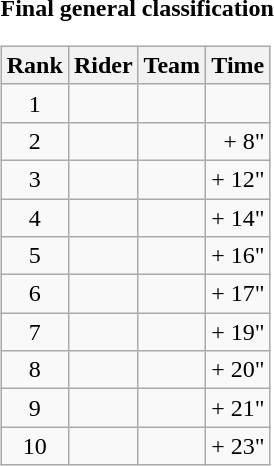<table>
<tr>
<td><strong>Final general classification</strong><br><table class="wikitable">
<tr>
<th scope="col">Rank</th>
<th scope="col">Rider</th>
<th scope="col">Team</th>
<th scope="col">Time</th>
</tr>
<tr>
<td style="text-align:center;">1</td>
<td></td>
<td></td>
<td style="text-align:right;"></td>
</tr>
<tr>
<td style="text-align:center;">2</td>
<td></td>
<td></td>
<td style="text-align:right;">+ 8"</td>
</tr>
<tr>
<td style="text-align:center;">3</td>
<td></td>
<td></td>
<td style="text-align:right;">+ 12"</td>
</tr>
<tr>
<td style="text-align:center;">4</td>
<td></td>
<td></td>
<td style="text-align:right;">+ 14"</td>
</tr>
<tr>
<td style="text-align:center;">5</td>
<td></td>
<td></td>
<td style="text-align:right;">+ 16"</td>
</tr>
<tr>
<td style="text-align:center;">6</td>
<td></td>
<td></td>
<td style="text-align:right;">+ 17"</td>
</tr>
<tr>
<td style="text-align:center;">7</td>
<td></td>
<td></td>
<td style="text-align:right;">+ 19"</td>
</tr>
<tr>
<td style="text-align:center;">8</td>
<td></td>
<td></td>
<td style="text-align:right;">+ 20"</td>
</tr>
<tr>
<td style="text-align:center;">9</td>
<td></td>
<td></td>
<td style="text-align:right;">+ 21"</td>
</tr>
<tr>
<td style="text-align:center;">10</td>
<td></td>
<td></td>
<td style="text-align:right;">+ 23"</td>
</tr>
</table>
</td>
</tr>
</table>
